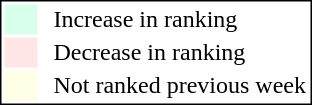<table style="border:1px solid black; float:right;">
<tr>
<td style="background:#D8FFEB; width:20px;"></td>
<td> </td>
<td>Increase in ranking</td>
</tr>
<tr>
<td style="background:#FFE6E6; width:20px;"></td>
<td> </td>
<td>Decrease in ranking</td>
</tr>
<tr>
<td style="background:#FFFFE6; width:20px;"></td>
<td> </td>
<td>Not ranked previous week</td>
</tr>
</table>
